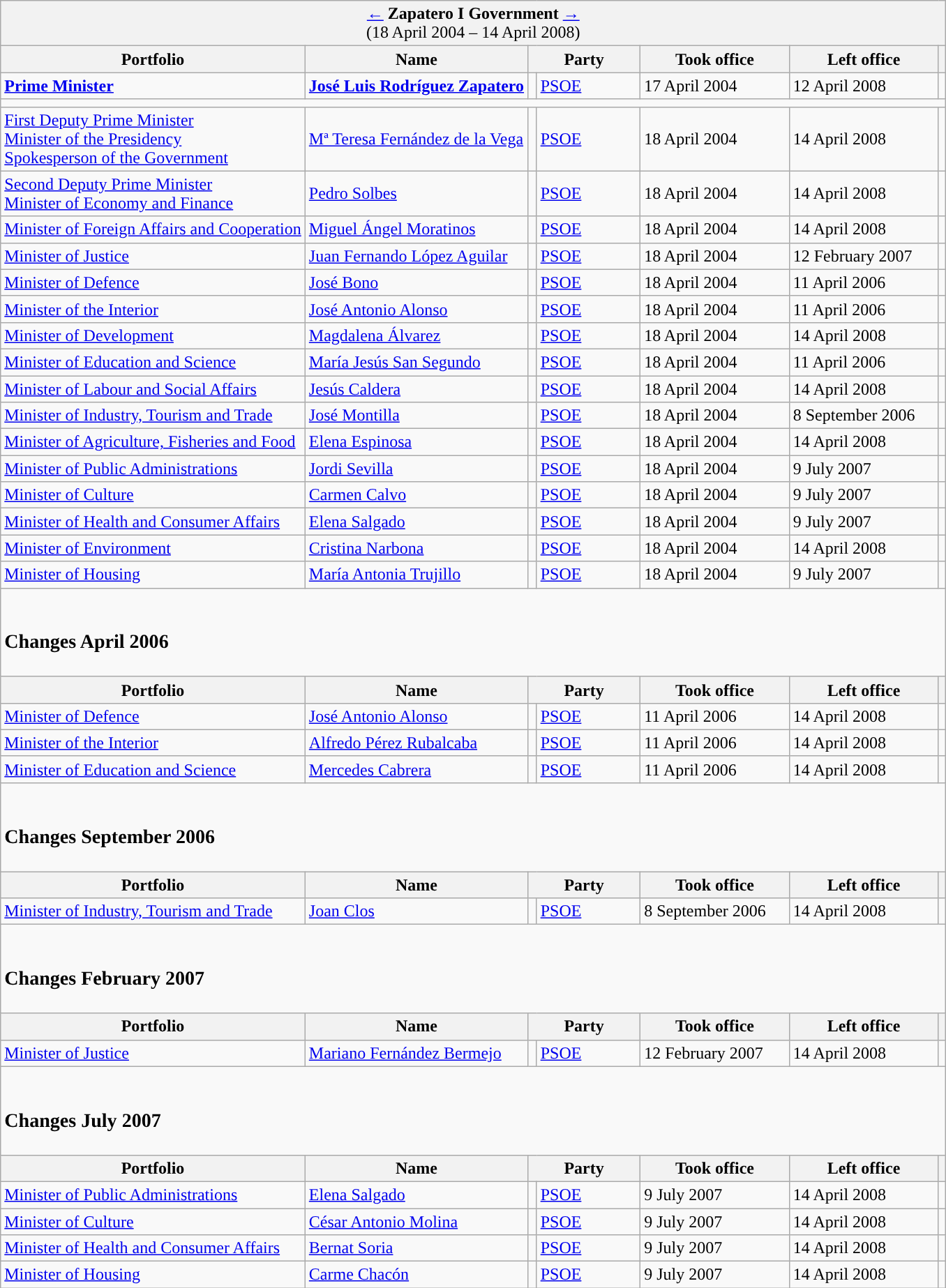<table class="wikitable">
<tr>
<td colspan="7" bgcolor="#F2F2F2" align="center"><a href='#'>←</a> <strong>Zapatero I Government</strong> <a href='#'>→</a><br>(18 April 2004 – 14 April 2008)</td>
</tr>
<tr>
<th>Portfolio</th>
<th>Name</th>
<th width="100px" colspan="2">Party</th>
<th width="135px">Took office</th>
<th width="135px">Left office</th>
<th></th>
</tr>
<tr>
<td><strong><a href='#'>Prime Minister</a></strong></td>
<td><strong><a href='#'>José Luis Rodríguez Zapatero</a></strong></td>
<td width="1" style="background-color:"></td>
<td><a href='#'>PSOE</a></td>
<td>17 April 2004</td>
<td>12 April 2008</td>
<td align="center"></td>
</tr>
<tr>
<td colspan="7"></td>
</tr>
<tr>
<td><a href='#'>First Deputy Prime Minister</a><br><a href='#'>Minister of the Presidency</a><br><a href='#'>Spokesperson of the Government</a></td>
<td><a href='#'>Mª Teresa Fernández de la Vega</a></td>
<td style="background-color:"></td>
<td><a href='#'>PSOE</a> </td>
<td>18 April 2004</td>
<td>14 April 2008</td>
<td align="center"><br><br></td>
</tr>
<tr>
<td><a href='#'>Second Deputy Prime Minister</a><br><a href='#'>Minister of Economy and Finance</a></td>
<td><a href='#'>Pedro Solbes</a></td>
<td style="background-color:"></td>
<td><a href='#'>PSOE</a> </td>
<td>18 April 2004</td>
<td>14 April 2008</td>
<td align="center"><br></td>
</tr>
<tr>
<td><a href='#'>Minister of Foreign Affairs and Cooperation</a></td>
<td><a href='#'>Miguel Ángel Moratinos</a></td>
<td style="background-color:"></td>
<td><a href='#'>PSOE</a></td>
<td>18 April 2004</td>
<td>14 April 2008</td>
<td align="center"></td>
</tr>
<tr>
<td><a href='#'>Minister of Justice</a></td>
<td><a href='#'>Juan Fernando López Aguilar</a></td>
<td style="background-color:"></td>
<td><a href='#'>PSOE</a></td>
<td>18 April 2004</td>
<td>12 February 2007</td>
<td align="center"></td>
</tr>
<tr>
<td><a href='#'>Minister of Defence</a></td>
<td><a href='#'>José Bono</a></td>
<td style="background-color:"></td>
<td><a href='#'>PSOE</a></td>
<td>18 April 2004</td>
<td>11 April 2006</td>
<td align="center"></td>
</tr>
<tr>
<td><a href='#'>Minister of the Interior</a></td>
<td><a href='#'>José Antonio Alonso</a></td>
<td style="background-color:"></td>
<td><a href='#'>PSOE</a> </td>
<td>18 April 2004</td>
<td>11 April 2006</td>
<td align="center"></td>
</tr>
<tr>
<td><a href='#'>Minister of Development</a></td>
<td><a href='#'>Magdalena Álvarez</a></td>
<td style="background-color:"></td>
<td><a href='#'>PSOE</a></td>
<td>18 April 2004</td>
<td>14 April 2008</td>
<td align="center"></td>
</tr>
<tr>
<td><a href='#'>Minister of Education and Science</a></td>
<td><a href='#'>María Jesús San Segundo</a></td>
<td style="background-color:"></td>
<td><a href='#'>PSOE</a> </td>
<td>18 April 2004</td>
<td>11 April 2006</td>
<td align="center"></td>
</tr>
<tr>
<td><a href='#'>Minister of Labour and Social Affairs</a></td>
<td><a href='#'>Jesús Caldera</a></td>
<td style="background-color:"></td>
<td><a href='#'>PSOE</a></td>
<td>18 April 2004</td>
<td>14 April 2008</td>
<td align="center"></td>
</tr>
<tr>
<td><a href='#'>Minister of Industry, Tourism and Trade</a></td>
<td><a href='#'>José Montilla</a></td>
<td style="background-color:"></td>
<td><a href='#'>PSOE</a> </td>
<td>18 April 2004</td>
<td>8 September 2006</td>
<td align="center"></td>
</tr>
<tr>
<td><a href='#'>Minister of Agriculture, Fisheries and Food</a></td>
<td><a href='#'>Elena Espinosa</a></td>
<td style="background-color:"></td>
<td><a href='#'>PSOE</a></td>
<td>18 April 2004</td>
<td>14 April 2008</td>
<td align="center"></td>
</tr>
<tr>
<td><a href='#'>Minister of Public Administrations</a></td>
<td><a href='#'>Jordi Sevilla</a></td>
<td style="background-color:"></td>
<td><a href='#'>PSOE</a></td>
<td>18 April 2004</td>
<td>9 July 2007</td>
<td align="center"></td>
</tr>
<tr>
<td><a href='#'>Minister of Culture</a></td>
<td><a href='#'>Carmen Calvo</a></td>
<td style="background-color:"></td>
<td><a href='#'>PSOE</a></td>
<td>18 April 2004</td>
<td>9 July 2007</td>
<td align="center"></td>
</tr>
<tr>
<td><a href='#'>Minister of Health and Consumer Affairs</a></td>
<td><a href='#'>Elena Salgado</a></td>
<td style="background-color:"></td>
<td><a href='#'>PSOE</a> </td>
<td>18 April 2004</td>
<td>9 July 2007</td>
<td align="center"></td>
</tr>
<tr>
<td><a href='#'>Minister of Environment</a></td>
<td><a href='#'>Cristina Narbona</a></td>
<td style="background-color:"></td>
<td><a href='#'>PSOE</a></td>
<td>18 April 2004</td>
<td>14 April 2008</td>
<td align="center"></td>
</tr>
<tr>
<td><a href='#'>Minister of Housing</a></td>
<td><a href='#'>María Antonia Trujillo</a></td>
<td style="background-color:"></td>
<td><a href='#'>PSOE</a></td>
<td>18 April 2004</td>
<td>9 July 2007</td>
<td align="center"></td>
</tr>
<tr>
<td colspan="7"><br><h3>Changes April 2006</h3></td>
</tr>
<tr>
<th>Portfolio</th>
<th>Name</th>
<th colspan="2">Party</th>
<th>Took office</th>
<th>Left office</th>
<th></th>
</tr>
<tr>
<td><a href='#'>Minister of Defence</a></td>
<td><a href='#'>José Antonio Alonso</a></td>
<td style="background-color:"></td>
<td><a href='#'>PSOE</a> </td>
<td>11 April 2006</td>
<td>14 April 2008</td>
<td align="center"></td>
</tr>
<tr>
<td><a href='#'>Minister of the Interior</a></td>
<td><a href='#'>Alfredo Pérez Rubalcaba</a></td>
<td style="background-color:"></td>
<td><a href='#'>PSOE</a></td>
<td>11 April 2006</td>
<td>14 April 2008</td>
<td align="center"></td>
</tr>
<tr>
<td><a href='#'>Minister of Education and Science</a></td>
<td><a href='#'>Mercedes Cabrera</a></td>
<td style="background-color:"></td>
<td><a href='#'>PSOE</a> </td>
<td>11 April 2006</td>
<td>14 April 2008</td>
<td align="center"></td>
</tr>
<tr>
<td colspan="7"><br><h3>Changes September 2006</h3></td>
</tr>
<tr>
<th>Portfolio</th>
<th>Name</th>
<th colspan="2">Party</th>
<th>Took office</th>
<th>Left office</th>
<th></th>
</tr>
<tr>
<td><a href='#'>Minister of Industry, Tourism and Trade</a></td>
<td><a href='#'>Joan Clos</a></td>
<td style="background-color:"></td>
<td><a href='#'>PSOE</a> </td>
<td>8 September 2006</td>
<td>14 April 2008</td>
<td align="center"></td>
</tr>
<tr>
<td colspan="7"><br><h3>Changes February 2007</h3></td>
</tr>
<tr>
<th>Portfolio</th>
<th>Name</th>
<th colspan="2">Party</th>
<th>Took office</th>
<th>Left office</th>
<th></th>
</tr>
<tr>
<td><a href='#'>Minister of Justice</a></td>
<td><a href='#'>Mariano Fernández Bermejo</a></td>
<td style="background-color:"></td>
<td><a href='#'>PSOE</a> </td>
<td>12 February 2007</td>
<td>14 April 2008</td>
<td align="center"></td>
</tr>
<tr>
<td colspan="7"><br><h3>Changes July 2007</h3></td>
</tr>
<tr>
<th>Portfolio</th>
<th>Name</th>
<th colspan="2">Party</th>
<th>Took office</th>
<th>Left office</th>
<th></th>
</tr>
<tr>
<td><a href='#'>Minister of Public Administrations</a></td>
<td><a href='#'>Elena Salgado</a></td>
<td style="background-color:"></td>
<td><a href='#'>PSOE</a> </td>
<td>9 July 2007</td>
<td>14 April 2008</td>
<td align="center"></td>
</tr>
<tr>
<td><a href='#'>Minister of Culture</a></td>
<td><a href='#'>César Antonio Molina</a></td>
<td style="background-color:"></td>
<td><a href='#'>PSOE</a> </td>
<td>9 July 2007</td>
<td>14 April 2008</td>
<td align="center"></td>
</tr>
<tr>
<td><a href='#'>Minister of Health and Consumer Affairs</a></td>
<td><a href='#'>Bernat Soria</a></td>
<td style="background-color:"></td>
<td><a href='#'>PSOE</a> </td>
<td>9 July 2007</td>
<td>14 April 2008</td>
<td align="center"></td>
</tr>
<tr>
<td><a href='#'>Minister of Housing</a></td>
<td><a href='#'>Carme Chacón</a></td>
<td style="background-color:"></td>
<td><a href='#'>PSOE</a> </td>
<td>9 July 2007</td>
<td>14 April 2008</td>
<td align="center"></td>
</tr>
</table>
